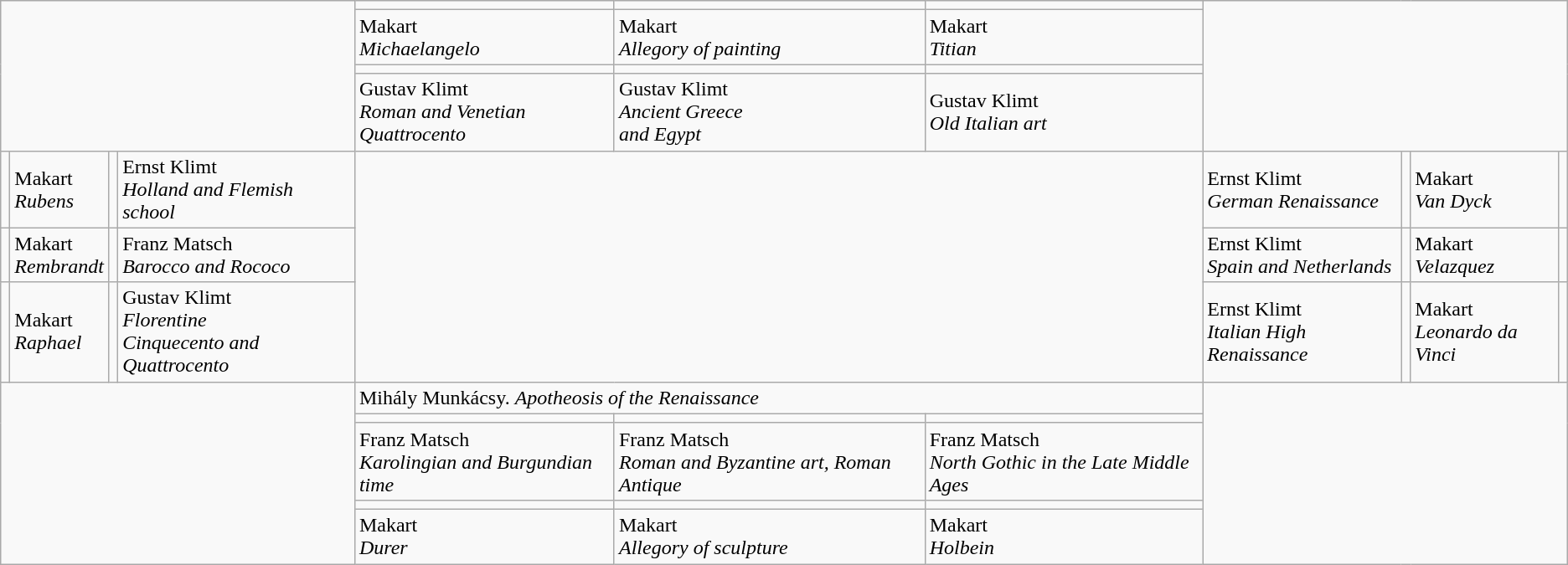<table class="wikitable">
<tr>
<td colspan="4" rowspan="4"></td>
<td></td>
<td></td>
<td></td>
<td colspan="4" rowspan="4"></td>
</tr>
<tr>
<td>Makart<br><em>Michaelangelo</em></td>
<td>Makart<br><em>Allegory of painting</em></td>
<td>Makart<br><em>Titian</em></td>
</tr>
<tr>
<td></td>
<td></td>
<td></td>
</tr>
<tr>
<td>Gustav Klimt<br><em>Roman and Venetian</em><br><em>Quattrocento</em></td>
<td>Gustav Klimt<br><em>Ancient Greece</em><br><em>and Egypt</em></td>
<td>Gustav Klimt<br><em>Old Italian art</em></td>
</tr>
<tr>
<td></td>
<td>Makart<br><em>Rubens</em></td>
<td></td>
<td>Ernst Klimt<br><em>Holland and Flemish school</em></td>
<td colspan="3" rowspan="3"></td>
<td>Ernst Klimt<br><em>German Renaissance</em></td>
<td></td>
<td>Makart<br><em>Van Dyck</em></td>
<td></td>
</tr>
<tr>
<td></td>
<td>Makart<br><em>Rembrandt</em></td>
<td></td>
<td>Franz Matsch<br><em>Barocco and Rococo</em></td>
<td>Ernst Klimt<br><em>Spain and Netherlands</em></td>
<td></td>
<td>Makart<br><em>Velazquez</em></td>
<td></td>
</tr>
<tr>
<td></td>
<td>Makart<br><em>Raphael</em></td>
<td></td>
<td>Gustav Klimt<br><em>Florentine</em><br><em>Cinquecento and Quattrocento</em></td>
<td>Ernst Klimt<br><em>Italian High Renaissance</em></td>
<td></td>
<td>Makart<br><em>Leonardo da Vinci</em></td>
<td></td>
</tr>
<tr>
<td colspan="4" rowspan="5"></td>
<td colspan="3">Mihály Munkácsy. <em>Apotheosis of the Renaissance</em></td>
<td colspan="4" rowspan="5"></td>
</tr>
<tr>
<td></td>
<td></td>
<td></td>
</tr>
<tr>
<td>Franz Matsch<br><em>Karolingian and Burgundian time</em></td>
<td>Franz Matsch<br><em>Roman and Byzantine art, Roman Antique</em></td>
<td>Franz Matsch<br><em>North Gothic in the Late Middle Ages</em></td>
</tr>
<tr>
<td></td>
<td></td>
<td></td>
</tr>
<tr>
<td>Makart<br><em>Durer</em></td>
<td>Makart<br><em>Allegory of sculpture</em></td>
<td>Makart<br><em>Holbein</em></td>
</tr>
</table>
